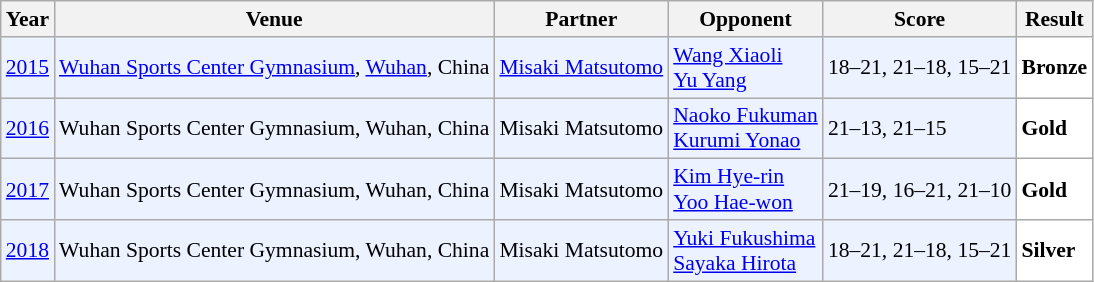<table class="sortable wikitable" style="font-size: 90%">
<tr>
<th>Year</th>
<th>Venue</th>
<th>Partner</th>
<th>Opponent</th>
<th>Score</th>
<th>Result</th>
</tr>
<tr style="background:#ECF2FF">
<td align="center"><a href='#'>2015</a></td>
<td align="left"><a href='#'>Wuhan Sports Center Gymnasium</a>, <a href='#'>Wuhan</a>, China</td>
<td align="left"> <a href='#'>Misaki Matsutomo</a></td>
<td align="left"> <a href='#'>Wang Xiaoli</a> <br>  <a href='#'>Yu Yang</a></td>
<td align="left">18–21, 21–18, 15–21</td>
<td style="text-align:left; background:white"> <strong>Bronze</strong></td>
</tr>
<tr style="background:#ECF2FF">
<td align="center"><a href='#'>2016</a></td>
<td align="left">Wuhan Sports Center Gymnasium, Wuhan, China</td>
<td align="left"> Misaki Matsutomo</td>
<td align="left"> <a href='#'>Naoko Fukuman</a> <br>  <a href='#'>Kurumi Yonao</a></td>
<td align="left">21–13, 21–15</td>
<td style="text-align:left; background:white"> <strong>Gold</strong></td>
</tr>
<tr style="background:#ECF2FF">
<td align="center"><a href='#'>2017</a></td>
<td align="left">Wuhan Sports Center Gymnasium, Wuhan, China</td>
<td align="left"> Misaki Matsutomo</td>
<td align="left"> <a href='#'>Kim Hye-rin</a> <br>  <a href='#'>Yoo Hae-won</a></td>
<td align="left">21–19, 16–21, 21–10</td>
<td style="text-align:left; background:white"> <strong>Gold</strong></td>
</tr>
<tr style="background:#ECF2FF">
<td align="center"><a href='#'>2018</a></td>
<td align="left">Wuhan Sports Center Gymnasium, Wuhan, China</td>
<td align="left"> Misaki Matsutomo</td>
<td align="left"> <a href='#'>Yuki Fukushima</a> <br>  <a href='#'>Sayaka Hirota</a></td>
<td align="left">18–21, 21–18, 15–21</td>
<td style="text-align:left; background:white"> <strong>Silver</strong></td>
</tr>
</table>
